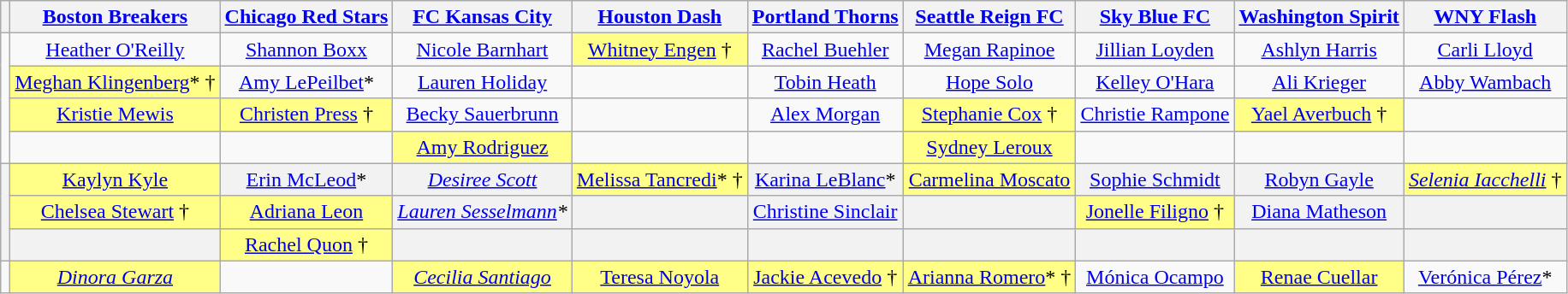<table class="wikitable" style="text-align:center; " style="font-size:90%">
<tr>
<th></th>
<th><a href='#'>Boston Breakers</a></th>
<th><a href='#'>Chicago Red Stars</a></th>
<th><a href='#'>FC Kansas City</a></th>
<th><a href='#'>Houston Dash</a></th>
<th><a href='#'>Portland Thorns</a></th>
<th><a href='#'>Seattle Reign FC</a></th>
<th><a href='#'>Sky Blue FC</a></th>
<th><a href='#'>Washington Spirit</a></th>
<th><a href='#'>WNY Flash</a></th>
</tr>
<tr>
<td rowspan=4></td>
<td><a href='#'>Heather O'Reilly</a></td>
<td><a href='#'>Shannon Boxx</a></td>
<td><a href='#'>Nicole Barnhart</a></td>
<td bgcolor="ffff88"><a href='#'>Whitney Engen</a> †</td>
<td><a href='#'>Rachel Buehler</a></td>
<td><a href='#'>Megan Rapinoe</a></td>
<td><a href='#'>Jillian Loyden</a></td>
<td><a href='#'>Ashlyn Harris</a></td>
<td><a href='#'>Carli Lloyd</a></td>
</tr>
<tr>
<td bgcolor="ffff88"><a href='#'>Meghan Klingenberg</a>* †</td>
<td><a href='#'>Amy LePeilbet</a>*</td>
<td><a href='#'>Lauren Holiday</a></td>
<td></td>
<td><a href='#'>Tobin Heath</a></td>
<td><a href='#'>Hope Solo</a></td>
<td><a href='#'>Kelley O'Hara</a></td>
<td><a href='#'>Ali Krieger</a></td>
<td><a href='#'>Abby Wambach</a></td>
</tr>
<tr>
<td bgcolor="ffff88"><a href='#'>Kristie Mewis</a></td>
<td bgcolor="ffff88"><a href='#'>Christen Press</a> †</td>
<td><a href='#'>Becky Sauerbrunn</a></td>
<td></td>
<td><a href='#'>Alex Morgan</a></td>
<td bgcolor="ffff88"><a href='#'>Stephanie Cox</a> †</td>
<td><a href='#'>Christie Rampone</a></td>
<td bgcolor="ffff88"><a href='#'>Yael Averbuch</a> †</td>
<td></td>
</tr>
<tr>
<td></td>
<td></td>
<td bgcolor="ffff88"><a href='#'>Amy Rodriguez</a></td>
<td></td>
<td></td>
<td bgcolor="ffff88"><a href='#'>Sydney Leroux</a></td>
<td></td>
<td></td>
<td></td>
</tr>
<tr bgcolor="f2f2f2">
<td rowspan=3></td>
<td bgcolor="ffff88"><a href='#'>Kaylyn Kyle</a></td>
<td><a href='#'>Erin McLeod</a>*</td>
<td><em><a href='#'>Desiree Scott</a></em></td>
<td bgcolor="ffff88"><a href='#'>Melissa Tancredi</a>* †</td>
<td><a href='#'>Karina LeBlanc</a>*</td>
<td bgcolor="ffff88"><a href='#'>Carmelina Moscato</a></td>
<td><a href='#'>Sophie Schmidt</a></td>
<td><a href='#'>Robyn Gayle</a></td>
<td bgcolor="ffff88"><em><a href='#'>Selenia Iacchelli</a></em> †</td>
</tr>
<tr bgcolor="f2f2f2">
<td bgcolor="ffff88"><a href='#'>Chelsea Stewart</a> †</td>
<td bgcolor="ffff88"><a href='#'>Adriana Leon</a></td>
<td><em><a href='#'>Lauren Sesselmann</a>*</em></td>
<td></td>
<td><a href='#'>Christine Sinclair</a></td>
<td></td>
<td bgcolor="ffff88"><a href='#'>Jonelle Filigno</a> †</td>
<td><a href='#'>Diana Matheson</a></td>
<td></td>
</tr>
<tr bgcolor="f2f2f2">
<td></td>
<td bgcolor="ffff88"><a href='#'>Rachel Quon</a> †</td>
<td></td>
<td></td>
<td></td>
<td></td>
<td></td>
<td></td>
<td></td>
</tr>
<tr>
<td></td>
<td bgcolor="ffff88"><em><a href='#'>Dinora Garza</a></em></td>
<td></td>
<td bgcolor="ffff88"><em><a href='#'>Cecilia Santiago</a></em></td>
<td bgcolor="ffff88"><a href='#'>Teresa Noyola</a></td>
<td bgcolor="ffff88"><a href='#'>Jackie Acevedo</a> †</td>
<td bgcolor="ffff88"><a href='#'>Arianna Romero</a>* †</td>
<td><a href='#'>Mónica Ocampo</a></td>
<td bgcolor="ffff88"><a href='#'>Renae Cuellar</a></td>
<td><a href='#'>Verónica Pérez</a>*</td>
</tr>
</table>
